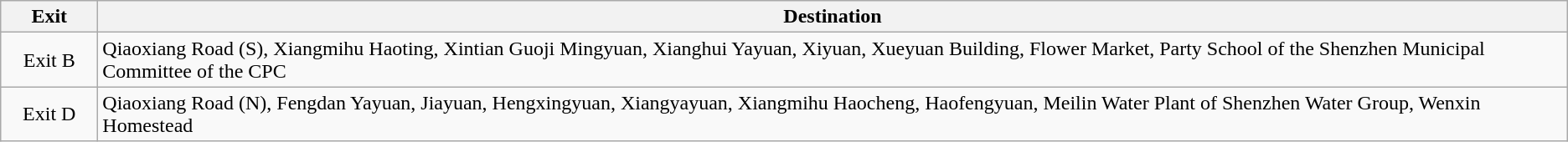<table class="wikitable">
<tr>
<th style="width:70px">Exit</th>
<th>Destination</th>
</tr>
<tr>
<td align="center">Exit B</td>
<td>Qiaoxiang Road (S), Xiangmihu Haoting, Xintian Guoji Mingyuan, Xianghui Yayuan, Xiyuan, Xueyuan Building, Flower Market, Party School of the Shenzhen Municipal Committee of the CPC</td>
</tr>
<tr>
<td align="center">Exit D</td>
<td>Qiaoxiang Road (N), Fengdan Yayuan, Jiayuan, Hengxingyuan, Xiangyayuan, Xiangmihu Haocheng, Haofengyuan, Meilin Water Plant of Shenzhen Water Group, Wenxin Homestead</td>
</tr>
</table>
